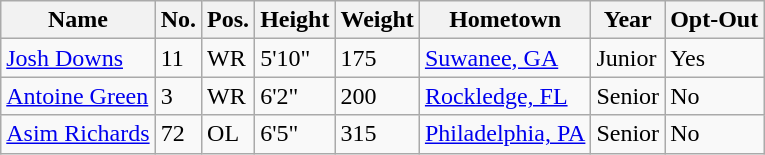<table class="wikitable sortable">
<tr>
<th>Name</th>
<th>No.</th>
<th>Pos.</th>
<th>Height</th>
<th>Weight</th>
<th>Hometown</th>
<th>Year</th>
<th>Opt-Out</th>
</tr>
<tr>
<td><a href='#'>Josh Downs</a></td>
<td>11</td>
<td>WR</td>
<td>5'10"</td>
<td>175</td>
<td><a href='#'>Suwanee, GA</a></td>
<td>Junior</td>
<td>Yes</td>
</tr>
<tr>
<td><a href='#'>Antoine Green</a></td>
<td>3</td>
<td>WR</td>
<td>6'2"</td>
<td>200</td>
<td><a href='#'>Rockledge, FL</a></td>
<td>Senior</td>
<td>No</td>
</tr>
<tr>
<td><a href='#'>Asim Richards</a></td>
<td>72</td>
<td>OL</td>
<td>6'5"</td>
<td>315</td>
<td><a href='#'>Philadelphia, PA</a></td>
<td>Senior</td>
<td>No</td>
</tr>
</table>
